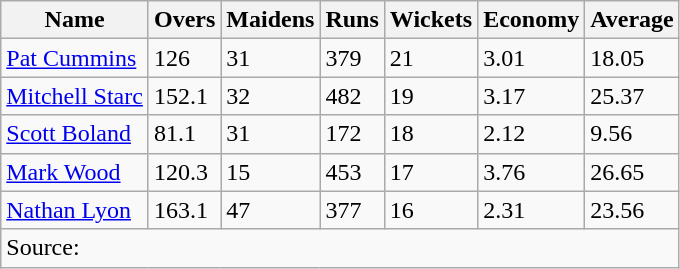<table class="wikitable sortable">
<tr>
<th>Name</th>
<th>Overs</th>
<th>Maidens</th>
<th>Runs</th>
<th>Wickets</th>
<th>Economy</th>
<th>Average</th>
</tr>
<tr>
<td> <a href='#'>Pat Cummins</a></td>
<td>126</td>
<td>31</td>
<td>379</td>
<td>21</td>
<td>3.01</td>
<td>18.05</td>
</tr>
<tr>
<td> <a href='#'>Mitchell Starc</a></td>
<td>152.1</td>
<td>32</td>
<td>482</td>
<td>19</td>
<td>3.17</td>
<td>25.37</td>
</tr>
<tr>
<td> <a href='#'>Scott Boland</a></td>
<td>81.1</td>
<td>31</td>
<td>172</td>
<td>18</td>
<td>2.12</td>
<td>9.56</td>
</tr>
<tr>
<td> <a href='#'>Mark Wood</a></td>
<td>120.3</td>
<td>15</td>
<td>453</td>
<td>17</td>
<td>3.76</td>
<td>26.65</td>
</tr>
<tr>
<td> <a href='#'>Nathan Lyon</a></td>
<td>163.1</td>
<td>47</td>
<td>377</td>
<td>16</td>
<td>2.31</td>
<td>23.56</td>
</tr>
<tr>
<td colspan = "7">Source:</td>
</tr>
</table>
